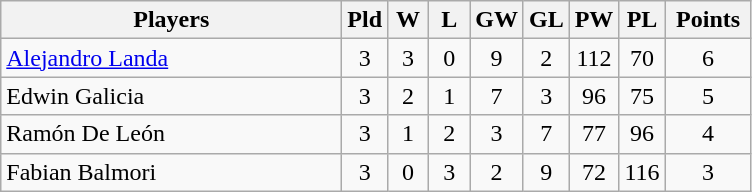<table class=wikitable style="text-align:center">
<tr>
<th width=220>Players</th>
<th width=20>Pld</th>
<th width=20>W</th>
<th width=20>L</th>
<th width=20>GW</th>
<th width=20>GL</th>
<th width=20>PW</th>
<th width=20>PL</th>
<th width=50>Points</th>
</tr>
<tr>
<td align=left> <a href='#'>Alejandro Landa</a></td>
<td>3</td>
<td>3</td>
<td>0</td>
<td>9</td>
<td>2</td>
<td>112</td>
<td>70</td>
<td>6</td>
</tr>
<tr>
<td align=left> Edwin Galicia</td>
<td>3</td>
<td>2</td>
<td>1</td>
<td>7</td>
<td>3</td>
<td>96</td>
<td>75</td>
<td>5</td>
</tr>
<tr>
<td align=left> Ramón De León</td>
<td>3</td>
<td>1</td>
<td>2</td>
<td>3</td>
<td>7</td>
<td>77</td>
<td>96</td>
<td>4</td>
</tr>
<tr>
<td align=left> Fabian Balmori</td>
<td>3</td>
<td>0</td>
<td>3</td>
<td>2</td>
<td>9</td>
<td>72</td>
<td>116</td>
<td>3</td>
</tr>
</table>
